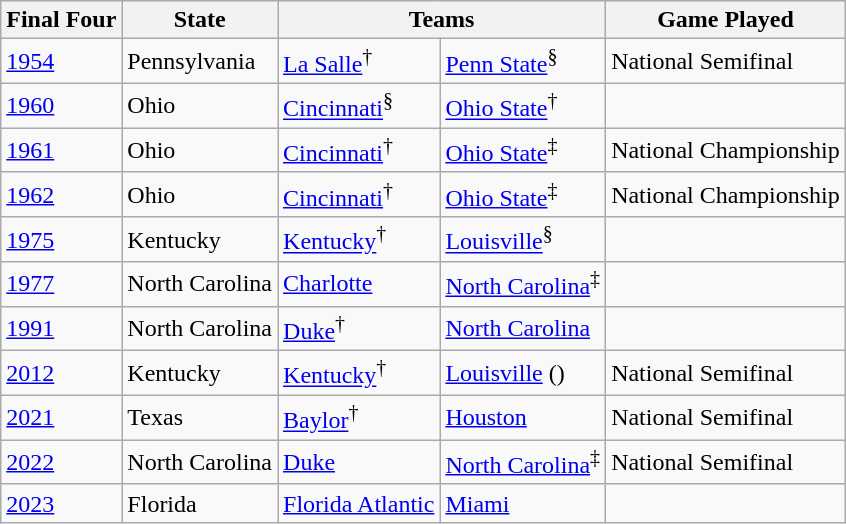<table class="wikitable">
<tr>
<th>Final Four</th>
<th>State</th>
<th colspan="2">Teams</th>
<th>Game Played</th>
</tr>
<tr>
<td><a href='#'>1954</a></td>
<td>Pennsylvania</td>
<td><a href='#'>La Salle</a><sup>†</sup></td>
<td><a href='#'>Penn State</a><sup>§</sup></td>
<td>National Semifinal</td>
</tr>
<tr>
<td><a href='#'>1960</a></td>
<td>Ohio</td>
<td><a href='#'>Cincinnati</a><sup>§</sup></td>
<td><a href='#'>Ohio State</a><sup>†</sup></td>
<td></td>
</tr>
<tr>
<td><a href='#'>1961</a></td>
<td>Ohio</td>
<td><a href='#'>Cincinnati</a><sup>†</sup></td>
<td><a href='#'>Ohio State</a><sup>‡</sup></td>
<td>National Championship</td>
</tr>
<tr>
<td><a href='#'>1962</a></td>
<td>Ohio</td>
<td><a href='#'>Cincinnati</a><sup>†</sup></td>
<td><a href='#'>Ohio State</a><sup>‡</sup></td>
<td>National Championship</td>
</tr>
<tr>
<td><a href='#'>1975</a></td>
<td>Kentucky</td>
<td><a href='#'>Kentucky</a><sup>†</sup></td>
<td><a href='#'>Louisville</a><sup>§</sup></td>
<td></td>
</tr>
<tr>
<td><a href='#'>1977</a></td>
<td>North Carolina</td>
<td><a href='#'>Charlotte</a></td>
<td><a href='#'>North Carolina</a><sup>‡</sup></td>
<td></td>
</tr>
<tr>
<td><a href='#'>1991</a></td>
<td>North Carolina</td>
<td><a href='#'>Duke</a><sup>†</sup></td>
<td><a href='#'>North Carolina</a></td>
<td></td>
</tr>
<tr>
<td><a href='#'>2012</a></td>
<td>Kentucky</td>
<td><a href='#'>Kentucky</a><sup>†</sup></td>
<td><a href='#'>Louisville</a> ()</td>
<td>National Semifinal</td>
</tr>
<tr>
<td><a href='#'>2021</a></td>
<td>Texas</td>
<td><a href='#'>Baylor</a><sup>†</sup></td>
<td><a href='#'>Houston</a></td>
<td>National Semifinal</td>
</tr>
<tr>
<td><a href='#'>2022</a></td>
<td>North Carolina</td>
<td><a href='#'>Duke</a></td>
<td><a href='#'>North Carolina</a><sup>‡</sup></td>
<td>National Semifinal</td>
</tr>
<tr>
<td><a href='#'>2023</a></td>
<td>Florida</td>
<td><a href='#'>Florida Atlantic</a></td>
<td><a href='#'>Miami</a></td>
<td></td>
</tr>
</table>
